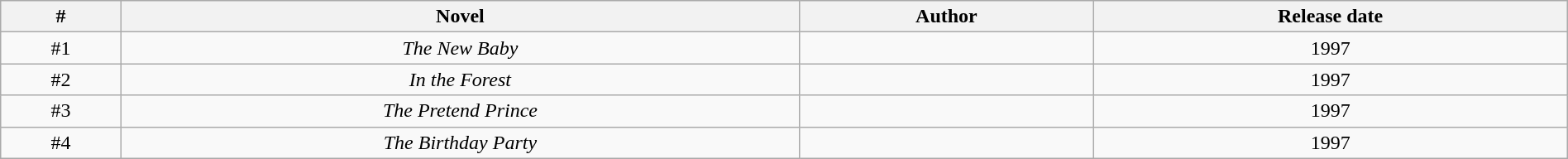<table class="wikitable sortable" width="100%" border="1" style="font-size: 100%; text-align:center">
<tr>
<th>#</th>
<th>Novel</th>
<th>Author</th>
<th>Release date</th>
</tr>
<tr>
<td>#1</td>
<td><em>The New Baby</em></td>
<td></td>
<td>1997</td>
</tr>
<tr>
<td>#2</td>
<td><em>In the Forest</em></td>
<td></td>
<td>1997</td>
</tr>
<tr>
<td>#3</td>
<td><em>The Pretend Prince</em></td>
<td></td>
<td>1997</td>
</tr>
<tr>
<td>#4</td>
<td><em>The Birthday Party</em></td>
<td></td>
<td>1997</td>
</tr>
</table>
